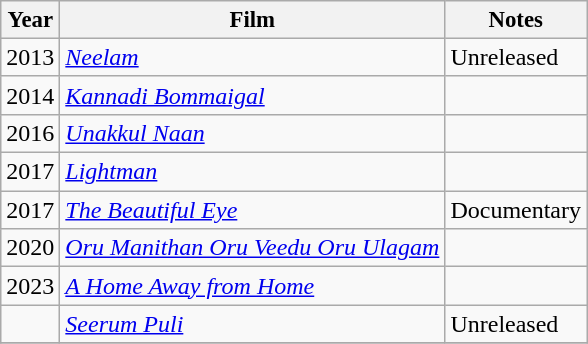<table class="wikitable sortable">
<tr style="text-align:center; font-size:95%;">
<th>Year</th>
<th>Film</th>
<th>Notes</th>
</tr>
<tr>
<td>2013</td>
<td><em><a href='#'>Neelam</a></em></td>
<td>Unreleased</td>
</tr>
<tr>
<td>2014</td>
<td><em><a href='#'>Kannadi Bommaigal</a></em></td>
<td></td>
</tr>
<tr>
<td>2016</td>
<td><em><a href='#'>Unakkul Naan</a></em></td>
<td></td>
</tr>
<tr>
<td>2017</td>
<td><em><a href='#'>Lightman</a></em></td>
<td></td>
</tr>
<tr>
<td>2017</td>
<td><em><a href='#'>The Beautiful Eye</a></em></td>
<td>Documentary</td>
</tr>
<tr>
<td>2020</td>
<td><em><a href='#'>Oru Manithan Oru Veedu Oru Ulagam</a></em></td>
<td></td>
</tr>
<tr>
<td>2023</td>
<td><em><a href='#'>A Home Away from Home </a></em></td>
<td></td>
</tr>
<tr>
<td></td>
<td><em><a href='#'>Seerum Puli</a></em></td>
<td>Unreleased</td>
</tr>
<tr>
</tr>
</table>
